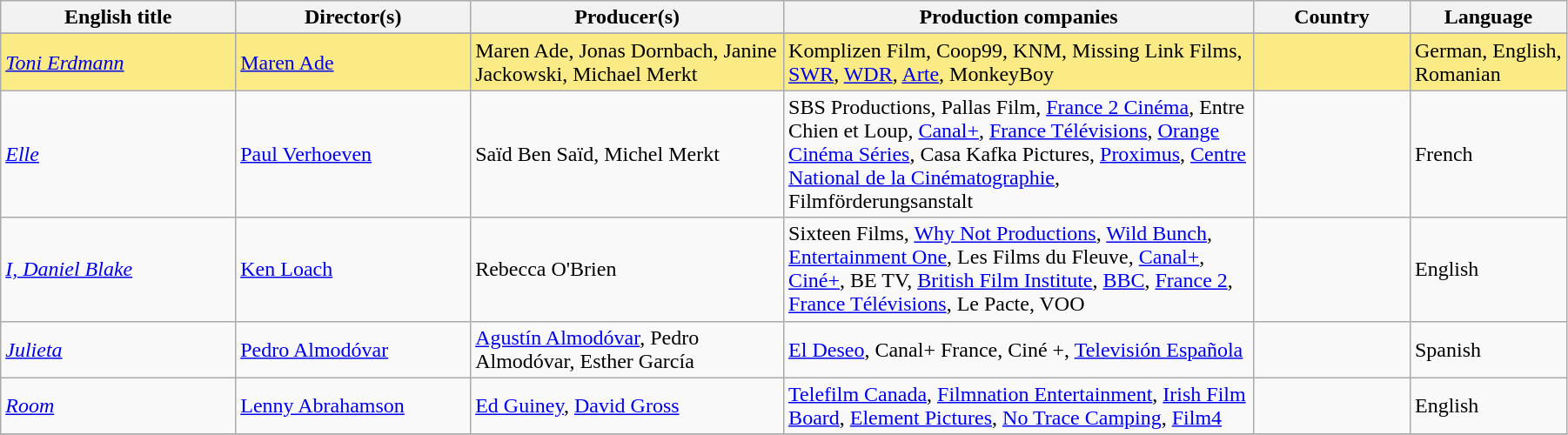<table class="sortable wikitable" width="95%" cellpadding="5">
<tr>
<th width="15%">English title</th>
<th width="15%">Director(s)</th>
<th width="20%">Producer(s)</th>
<th width="30%">Production companies</th>
<th width="10%">Country</th>
<th width="10%">Language</th>
</tr>
<tr>
</tr>
<tr style="background:#FAEB86">
<td><em><a href='#'>Toni Erdmann</a></em></td>
<td><a href='#'>Maren Ade</a></td>
<td>Maren Ade, Jonas Dornbach, Janine Jackowski, Michael Merkt</td>
<td>Komplizen Film, Coop99, KNM, Missing Link Films, <a href='#'>SWR</a>, <a href='#'>WDR</a>, <a href='#'>Arte</a>, MonkeyBoy</td>
<td> </td>
<td>German, English, Romanian</td>
</tr>
<tr>
<td><em><a href='#'>Elle</a></em></td>
<td><a href='#'>Paul Verhoeven</a></td>
<td>Saïd Ben Saïd, Michel Merkt</td>
<td>SBS Productions, Pallas Film, <a href='#'>France 2 Cinéma</a>, Entre Chien et Loup, <a href='#'>Canal+</a>, <a href='#'>France Télévisions</a>, <a href='#'>Orange Cinéma Séries</a>, Casa Kafka Pictures, <a href='#'>Proximus</a>, <a href='#'>Centre National de la Cinématographie</a>, Filmförderungsanstalt</td>
<td>  </td>
<td>French</td>
</tr>
<tr>
<td><em><a href='#'>I, Daniel Blake</a></em></td>
<td><a href='#'>Ken Loach</a></td>
<td>Rebecca O'Brien</td>
<td>Sixteen Films, <a href='#'>Why Not Productions</a>, <a href='#'>Wild Bunch</a>, <a href='#'>Entertainment One</a>, Les Films du Fleuve, <a href='#'>Canal+</a>, <a href='#'>Ciné+</a>, BE TV, <a href='#'>British Film Institute</a>, <a href='#'>BBC</a>, <a href='#'>France 2</a>, <a href='#'>France Télévisions</a>, Le Pacte, VOO</td>
<td> </td>
<td>English</td>
</tr>
<tr>
<td><em><a href='#'>Julieta</a></em></td>
<td><a href='#'>Pedro Almodóvar</a></td>
<td><a href='#'>Agustín Almodóvar</a>, Pedro Almodóvar, Esther García</td>
<td><a href='#'>El Deseo</a>, Canal+ France, Ciné +, <a href='#'>Televisión Española</a></td>
<td></td>
<td>Spanish</td>
</tr>
<tr>
<td><em><a href='#'>Room</a></em></td>
<td><a href='#'>Lenny Abrahamson</a></td>
<td><a href='#'>Ed Guiney</a>, <a href='#'>David Gross</a></td>
<td><a href='#'>Telefilm Canada</a>, <a href='#'>Filmnation Entertainment</a>, <a href='#'>Irish Film Board</a>, <a href='#'>Element Pictures</a>, <a href='#'>No Trace Camping</a>, <a href='#'>Film4</a></td>
<td> </td>
<td>English</td>
</tr>
<tr>
</tr>
</table>
